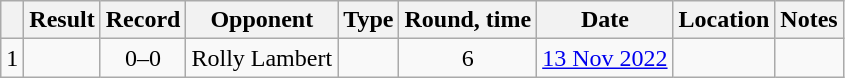<table class="wikitable" style="text-align:center">
<tr>
<th></th>
<th>Result</th>
<th>Record</th>
<th>Opponent</th>
<th>Type</th>
<th>Round, time</th>
<th>Date</th>
<th>Location</th>
<th>Notes</th>
</tr>
<tr>
<td>1</td>
<td></td>
<td>0–0 </td>
<td align=left>Rolly Lambert</td>
<td></td>
<td>6</td>
<td><a href='#'>13 Nov 2022</a></td>
<td align=left></td>
<td style="text-align:left;"></td>
</tr>
</table>
